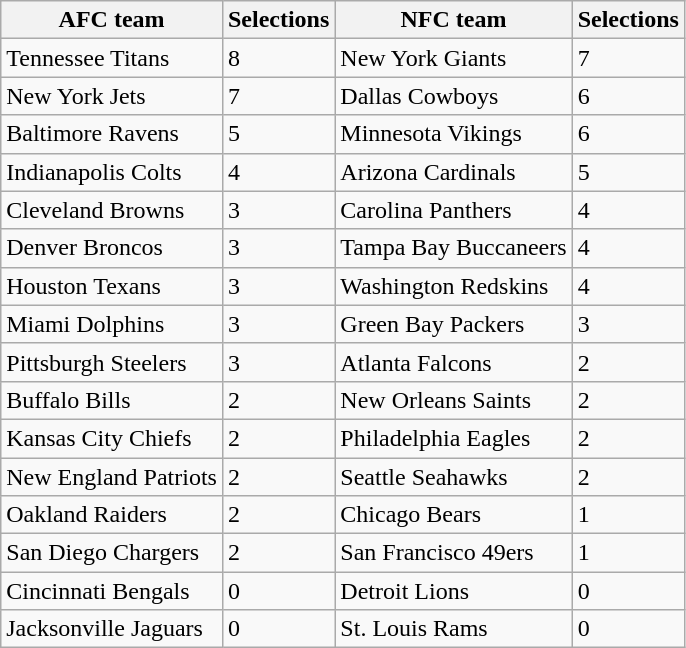<table class="wikitable sortable">
<tr>
<th>AFC team</th>
<th>Selections</th>
<th>NFC team</th>
<th>Selections</th>
</tr>
<tr>
<td>Tennessee Titans</td>
<td>8</td>
<td>New York Giants</td>
<td>7</td>
</tr>
<tr>
<td>New York Jets</td>
<td>7</td>
<td>Dallas Cowboys</td>
<td>6</td>
</tr>
<tr>
<td>Baltimore Ravens</td>
<td>5</td>
<td>Minnesota Vikings</td>
<td>6</td>
</tr>
<tr>
<td>Indianapolis Colts</td>
<td>4</td>
<td>Arizona Cardinals</td>
<td>5</td>
</tr>
<tr>
<td>Cleveland Browns</td>
<td>3</td>
<td>Carolina Panthers</td>
<td>4</td>
</tr>
<tr>
<td>Denver Broncos</td>
<td>3</td>
<td>Tampa Bay Buccaneers</td>
<td>4</td>
</tr>
<tr>
<td>Houston Texans</td>
<td>3</td>
<td>Washington Redskins</td>
<td>4</td>
</tr>
<tr>
<td>Miami Dolphins</td>
<td>3</td>
<td>Green Bay Packers</td>
<td>3</td>
</tr>
<tr>
<td>Pittsburgh Steelers</td>
<td>3</td>
<td>Atlanta Falcons</td>
<td>2</td>
</tr>
<tr>
<td>Buffalo Bills</td>
<td>2</td>
<td>New Orleans Saints</td>
<td>2</td>
</tr>
<tr>
<td>Kansas City Chiefs</td>
<td>2</td>
<td>Philadelphia Eagles</td>
<td>2</td>
</tr>
<tr>
<td>New England Patriots</td>
<td>2</td>
<td>Seattle Seahawks</td>
<td>2</td>
</tr>
<tr>
<td>Oakland Raiders</td>
<td>2</td>
<td>Chicago Bears</td>
<td>1</td>
</tr>
<tr>
<td>San Diego Chargers</td>
<td>2</td>
<td>San Francisco 49ers</td>
<td>1</td>
</tr>
<tr>
<td>Cincinnati Bengals</td>
<td>0</td>
<td>Detroit Lions</td>
<td>0</td>
</tr>
<tr>
<td>Jacksonville Jaguars</td>
<td>0</td>
<td>St. Louis Rams</td>
<td>0</td>
</tr>
</table>
